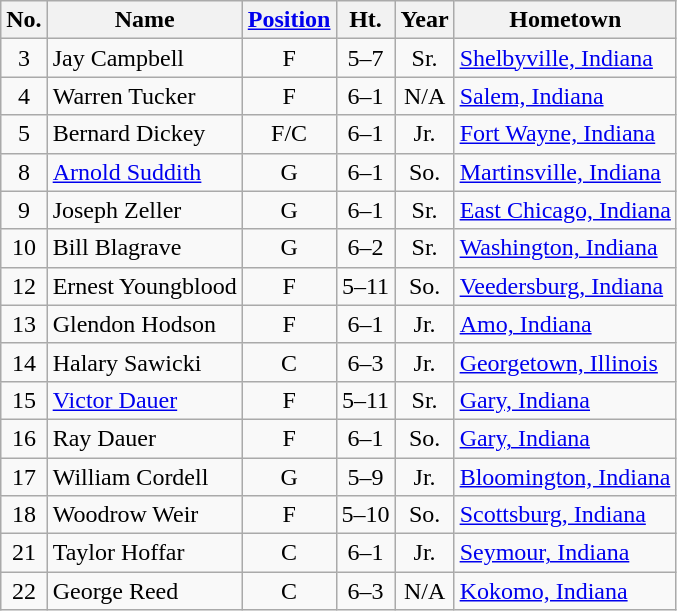<table class="wikitable" style="text-align:center">
<tr>
<th>No.</th>
<th>Name</th>
<th><a href='#'>Position</a></th>
<th>Ht.</th>
<th>Year</th>
<th>Hometown</th>
</tr>
<tr>
<td>3</td>
<td style="text-align:left">Jay Campbell</td>
<td>F</td>
<td>5–7</td>
<td>Sr.</td>
<td style="text-align:left"><a href='#'>Shelbyville, Indiana</a></td>
</tr>
<tr>
<td>4</td>
<td style="text-align:left">Warren Tucker</td>
<td>F</td>
<td>6–1</td>
<td>N/A</td>
<td style="text-align:left"><a href='#'>Salem, Indiana</a></td>
</tr>
<tr>
<td>5</td>
<td style="text-align:left">Bernard Dickey</td>
<td>F/C</td>
<td>6–1</td>
<td>Jr.</td>
<td style="text-align:left"><a href='#'>Fort Wayne, Indiana</a></td>
</tr>
<tr>
<td>8</td>
<td style="text-align:left"><a href='#'>Arnold Suddith</a></td>
<td>G</td>
<td>6–1</td>
<td>So.</td>
<td style="text-align:left"><a href='#'>Martinsville, Indiana</a></td>
</tr>
<tr>
<td>9</td>
<td style="text-align:left">Joseph Zeller</td>
<td>G</td>
<td>6–1</td>
<td>Sr.</td>
<td style="text-align:left"><a href='#'>East Chicago, Indiana</a></td>
</tr>
<tr>
<td>10</td>
<td style="text-align:left">Bill Blagrave</td>
<td>G</td>
<td>6–2</td>
<td>Sr.</td>
<td style="text-align:left"><a href='#'>Washington, Indiana</a></td>
</tr>
<tr>
<td>12</td>
<td style="text-align:left">Ernest Youngblood</td>
<td>F</td>
<td>5–11</td>
<td>So.</td>
<td style="text-align:left"><a href='#'>Veedersburg, Indiana</a></td>
</tr>
<tr>
<td>13</td>
<td style="text-align:left">Glendon Hodson</td>
<td>F</td>
<td>6–1</td>
<td>Jr.</td>
<td style="text-align:left"><a href='#'>Amo, Indiana</a></td>
</tr>
<tr>
<td>14</td>
<td style="text-align:left">Halary Sawicki</td>
<td>C</td>
<td>6–3</td>
<td>Jr.</td>
<td style="text-align:left"><a href='#'>Georgetown, Illinois</a></td>
</tr>
<tr>
<td>15</td>
<td style="text-align:left"><a href='#'>Victor Dauer</a></td>
<td>F</td>
<td>5–11</td>
<td>Sr.</td>
<td style="text-align:left"><a href='#'>Gary, Indiana</a></td>
</tr>
<tr>
<td>16</td>
<td style="text-align:left">Ray Dauer</td>
<td>F</td>
<td>6–1</td>
<td>So.</td>
<td style="text-align:left"><a href='#'>Gary, Indiana</a></td>
</tr>
<tr>
<td>17</td>
<td style="text-align:left">William Cordell</td>
<td>G</td>
<td>5–9</td>
<td>Jr.</td>
<td style="text-align:left"><a href='#'>Bloomington, Indiana</a></td>
</tr>
<tr>
<td>18</td>
<td style="text-align:left">Woodrow Weir</td>
<td>F</td>
<td>5–10</td>
<td>So.</td>
<td style="text-align:left"><a href='#'>Scottsburg, Indiana</a></td>
</tr>
<tr>
<td>21</td>
<td style="text-align:left">Taylor Hoffar</td>
<td>C</td>
<td>6–1</td>
<td>Jr.</td>
<td style="text-align:left"><a href='#'>Seymour, Indiana</a></td>
</tr>
<tr>
<td>22</td>
<td style="text-align:left">George Reed</td>
<td>C</td>
<td>6–3</td>
<td>N/A</td>
<td style="text-align:left"><a href='#'>Kokomo, Indiana</a></td>
</tr>
</table>
